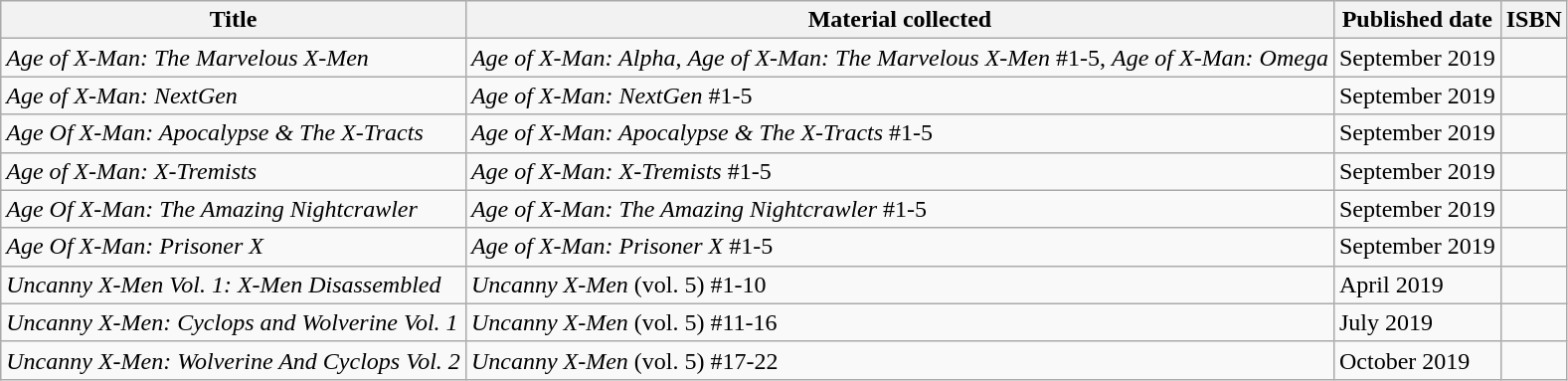<table class="wikitable">
<tr>
<th>Title</th>
<th>Material collected</th>
<th>Published date</th>
<th>ISBN</th>
</tr>
<tr>
<td><em>Age of X-Man: The Marvelous X-Men</em></td>
<td><em>Age of X-Man: Alpha</em>, <em>Age of X-Man: The Marvelous X-Men</em> #1-5, <em>Age of X-Man: Omega</em></td>
<td>September 2019</td>
<td></td>
</tr>
<tr>
<td><em>Age of X-Man: NextGen</em></td>
<td><em>Age of X-Man: NextGen</em> #1-5</td>
<td>September 2019</td>
<td></td>
</tr>
<tr>
<td><em>Age Of X-Man: Apocalypse & The X-Tracts</em></td>
<td><em>Age of X-Man: Apocalypse & The X-Tracts</em> #1-5</td>
<td>September 2019</td>
<td></td>
</tr>
<tr>
<td><em>Age of X-Man: X-Tremists</em></td>
<td><em>Age of X-Man: X-Tremists</em> #1-5</td>
<td>September 2019</td>
<td></td>
</tr>
<tr>
<td><em>Age Of X-Man: The Amazing Nightcrawler</em></td>
<td><em>Age of X-Man: The Amazing Nightcrawler</em> #1-5</td>
<td>September 2019</td>
<td></td>
</tr>
<tr>
<td><em>Age Of X-Man: Prisoner X</em></td>
<td><em>Age of X-Man: Prisoner X</em> #1-5</td>
<td>September 2019</td>
<td></td>
</tr>
<tr>
<td><em>Uncanny X-Men Vol. 1: X-Men Disassembled</em></td>
<td><em>Uncanny X-Men</em> (vol. 5) #1-10</td>
<td>April 2019</td>
<td></td>
</tr>
<tr>
<td><em>Uncanny X-Men: Cyclops and Wolverine Vol. 1</em></td>
<td><em>Uncanny X-Men</em> (vol. 5) #11-16</td>
<td>July 2019</td>
<td></td>
</tr>
<tr>
<td><em>Uncanny X-Men: Wolverine And Cyclops Vol. 2</em></td>
<td><em>Uncanny X-Men</em> (vol. 5) #17-22</td>
<td>October 2019</td>
<td></td>
</tr>
</table>
